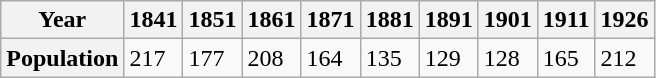<table class="wikitable">
<tr>
<th>Year</th>
<th>1841</th>
<th>1851</th>
<th>1861</th>
<th>1871</th>
<th>1881</th>
<th>1891</th>
<th>1901</th>
<th>1911</th>
<th>1926</th>
</tr>
<tr>
<th>Population</th>
<td>217</td>
<td>177</td>
<td>208</td>
<td>164</td>
<td>135</td>
<td>129</td>
<td>128</td>
<td>165</td>
<td>212</td>
</tr>
</table>
